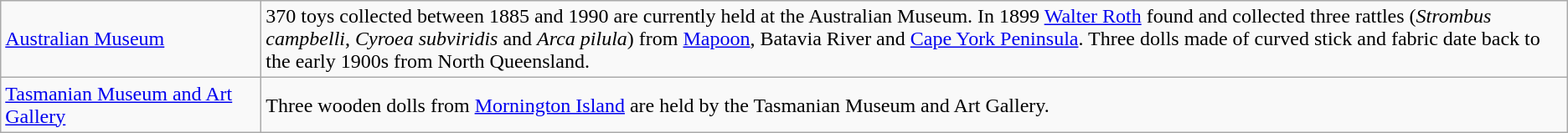<table class="wikitable">
<tr>
<td style="width:150pt;"><a href='#'>Australian Museum</a></td>
<td>370 toys collected between 1885 and 1990 are currently held at the Australian Museum. In 1899 <a href='#'>Walter Roth</a> found and collected three rattles (<em>Strombus campbelli</em>, <em>Cyroea subviridis</em> and <em>Arca pilula</em>) from <a href='#'>Mapoon</a>, Batavia River and <a href='#'>Cape York Peninsula</a>. Three dolls made of curved stick and fabric date back to the early 1900s from North Queensland.</td>
</tr>
<tr>
<td><a href='#'>Tasmanian Museum and Art Gallery</a></td>
<td>Three wooden dolls from <a href='#'>Mornington Island</a> are held by the Tasmanian Museum and Art Gallery.</td>
</tr>
</table>
